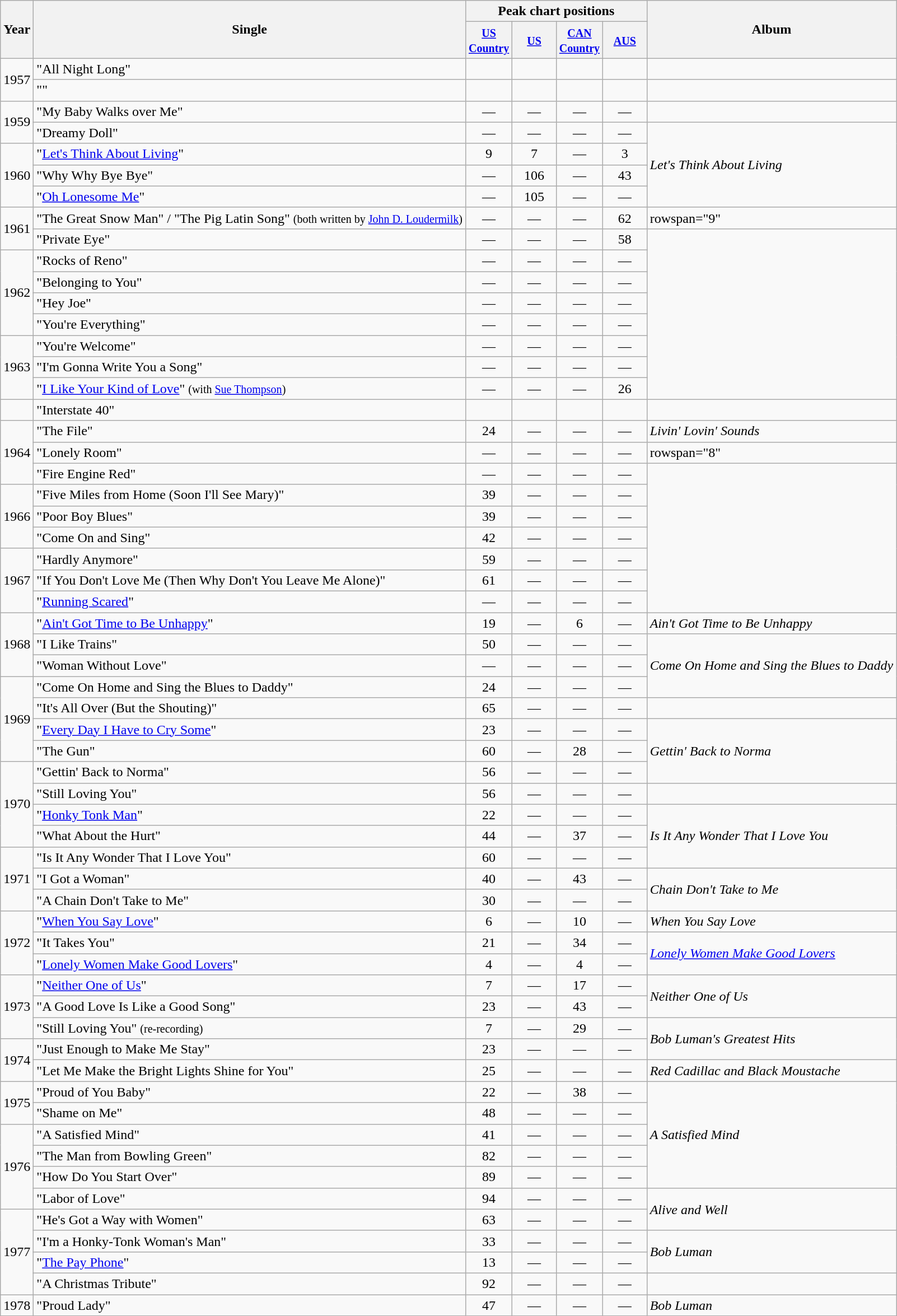<table class="wikitable">
<tr>
<th rowspan="2">Year</th>
<th rowspan="2">Single</th>
<th colspan="4">Peak chart positions</th>
<th rowspan="2">Album</th>
</tr>
<tr>
<th width="45"><small><a href='#'>US Country</a></small></th>
<th width="45"><small><a href='#'>US</a></small></th>
<th width="45"><small><a href='#'>CAN Country</a></small></th>
<th width="45"><small><a href='#'>AUS</a></small></th>
</tr>
<tr>
<td rowspan="2">1957</td>
<td>"All Night Long"</td>
<td></td>
<td></td>
<td></td>
<td></td>
<td></td>
</tr>
<tr>
<td>""</td>
<td></td>
<td></td>
<td></td>
<td></td>
<td></td>
</tr>
<tr>
<td rowspan="2">1959</td>
<td>"My Baby Walks over Me"</td>
<td align="center">—</td>
<td align="center">—</td>
<td align="center">—</td>
<td align="center">—</td>
<td></td>
</tr>
<tr>
<td>"Dreamy Doll"</td>
<td align="center">—</td>
<td align="center">—</td>
<td align="center">—</td>
<td align="center">—</td>
<td rowspan="4"><em>Let's Think About Living</em></td>
</tr>
<tr>
<td rowspan="3">1960</td>
<td>"<a href='#'>Let's Think About Living</a>"</td>
<td align="center">9</td>
<td align="center">7</td>
<td align="center">—</td>
<td align="center">3</td>
</tr>
<tr>
<td>"Why Why Bye Bye"</td>
<td align="center">—</td>
<td align="center">106</td>
<td align="center">—</td>
<td align="center">43</td>
</tr>
<tr>
<td>"<a href='#'>Oh Lonesome Me</a>"</td>
<td align="center">—</td>
<td align="center">105</td>
<td align="center">—</td>
<td align="center">—</td>
</tr>
<tr>
<td rowspan="2">1961</td>
<td>"The Great Snow Man" / "The Pig Latin Song" <small>(both written by <a href='#'>John D. Loudermilk</a>)</small></td>
<td align="center">—</td>
<td align="center">—</td>
<td align="center">—</td>
<td align="center">62</td>
<td>rowspan="9" </td>
</tr>
<tr>
<td>"Private Eye"</td>
<td align="center">—</td>
<td align="center">—</td>
<td align="center">—</td>
<td align="center">58</td>
</tr>
<tr>
<td rowspan="4">1962</td>
<td>"Rocks of Reno"</td>
<td align="center">—</td>
<td align="center">—</td>
<td align="center">—</td>
<td align="center">—</td>
</tr>
<tr>
<td>"Belonging to You"</td>
<td align="center">—</td>
<td align="center">—</td>
<td align="center">—</td>
<td align="center">—</td>
</tr>
<tr>
<td>"Hey Joe"</td>
<td align="center">—</td>
<td align="center">—</td>
<td align="center">—</td>
<td align="center">—</td>
</tr>
<tr>
<td>"You're Everything"</td>
<td align="center">—</td>
<td align="center">—</td>
<td align="center">—</td>
<td align="center">—</td>
</tr>
<tr>
<td rowspan="3">1963</td>
<td>"You're Welcome"</td>
<td align="center">—</td>
<td align="center">—</td>
<td align="center">—</td>
<td align="center">—</td>
</tr>
<tr>
<td>"I'm Gonna Write You a Song"</td>
<td align="center">—</td>
<td align="center">—</td>
<td align="center">—</td>
<td align="center">—</td>
</tr>
<tr>
<td>"<a href='#'>I Like Your Kind of Love</a>" <small>(with <a href='#'>Sue Thompson</a>)</small></td>
<td align="center">—</td>
<td align="center">—</td>
<td align="center">—</td>
<td align="center">26</td>
</tr>
<tr>
<td></td>
<td>"Interstate 40"</td>
<td></td>
<td></td>
<td></td>
<td></td>
<td></td>
</tr>
<tr>
<td rowspan="3">1964</td>
<td>"The File"</td>
<td align="center">24</td>
<td align="center">—</td>
<td align="center">—</td>
<td align="center">—</td>
<td><em>Livin' Lovin' Sounds</em></td>
</tr>
<tr>
<td>"Lonely Room"</td>
<td align="center">—</td>
<td align="center">—</td>
<td align="center">—</td>
<td align="center">—</td>
<td>rowspan="8" </td>
</tr>
<tr>
<td>"Fire Engine Red"</td>
<td align="center">—</td>
<td align="center">—</td>
<td align="center">—</td>
<td align="center">—</td>
</tr>
<tr>
<td rowspan="3">1966</td>
<td>"Five Miles from Home (Soon I'll See Mary)"</td>
<td align="center">39</td>
<td align="center">—</td>
<td align="center">—</td>
<td align="center">—</td>
</tr>
<tr>
<td>"Poor Boy Blues"</td>
<td align="center">39</td>
<td align="center">—</td>
<td align="center">—</td>
<td align="center">—</td>
</tr>
<tr>
<td>"Come On and Sing"</td>
<td align="center">42</td>
<td align="center">—</td>
<td align="center">—</td>
<td align="center">—</td>
</tr>
<tr>
<td rowspan="3">1967</td>
<td>"Hardly Anymore"</td>
<td align="center">59</td>
<td align="center">—</td>
<td align="center">—</td>
<td align="center">—</td>
</tr>
<tr>
<td>"If You Don't Love Me (Then Why Don't You Leave Me Alone)"</td>
<td align="center">61</td>
<td align="center">—</td>
<td align="center">—</td>
<td align="center">—</td>
</tr>
<tr>
<td>"<a href='#'>Running Scared</a>"</td>
<td align="center">—</td>
<td align="center">—</td>
<td align="center">—</td>
<td align="center">—</td>
</tr>
<tr>
<td rowspan="3">1968</td>
<td>"<a href='#'>Ain't Got Time to Be Unhappy</a>"</td>
<td align="center">19</td>
<td align="center">—</td>
<td align="center">6</td>
<td align="center">—</td>
<td><em>Ain't Got Time to Be Unhappy</em></td>
</tr>
<tr>
<td>"I Like Trains"</td>
<td align="center">50</td>
<td align="center">—</td>
<td align="center">—</td>
<td align="center">—</td>
<td rowspan="3"><em>Come On Home and Sing the Blues to Daddy</em></td>
</tr>
<tr>
<td>"Woman Without Love"</td>
<td align="center">—</td>
<td align="center">—</td>
<td align="center">—</td>
<td align="center">—</td>
</tr>
<tr>
<td rowspan="4">1969</td>
<td>"Come On Home and Sing the Blues to Daddy"</td>
<td align="center">24</td>
<td align="center">—</td>
<td align="center">—</td>
<td align="center">—</td>
</tr>
<tr>
<td>"It's All Over (But the Shouting)"</td>
<td align="center">65</td>
<td align="center">—</td>
<td align="center">—</td>
<td align="center">—</td>
<td></td>
</tr>
<tr>
<td>"<a href='#'>Every Day I Have to Cry Some</a>"</td>
<td align="center">23</td>
<td align="center">—</td>
<td align="center">—</td>
<td align="center">—</td>
<td rowspan="3"><em>Gettin' Back to Norma</em></td>
</tr>
<tr>
<td>"The Gun"</td>
<td align="center">60</td>
<td align="center">—</td>
<td align="center">28</td>
<td align="center">—</td>
</tr>
<tr>
<td rowspan="4">1970</td>
<td>"Gettin' Back to Norma"</td>
<td align="center">56</td>
<td align="center">—</td>
<td align="center">—</td>
<td align="center">—</td>
</tr>
<tr>
<td>"Still Loving You"</td>
<td align="center">56</td>
<td align="center">—</td>
<td align="center">—</td>
<td align="center">—</td>
<td></td>
</tr>
<tr>
<td>"<a href='#'>Honky Tonk Man</a>"</td>
<td align="center">22</td>
<td align="center">—</td>
<td align="center">—</td>
<td align="center">—</td>
<td rowspan="3"><em>Is It Any Wonder That I Love You</em></td>
</tr>
<tr>
<td>"What About the Hurt"</td>
<td align="center">44</td>
<td align="center">—</td>
<td align="center">37</td>
<td align="center">—</td>
</tr>
<tr>
<td rowspan="3">1971</td>
<td>"Is It Any Wonder That I Love You"</td>
<td align="center">60</td>
<td align="center">—</td>
<td align="center">—</td>
<td align="center">—</td>
</tr>
<tr>
<td>"I Got a Woman"</td>
<td align="center">40</td>
<td align="center">—</td>
<td align="center">43</td>
<td align="center">—</td>
<td rowspan="2"><em>Chain Don't Take to Me</em></td>
</tr>
<tr>
<td>"A Chain Don't Take to Me"</td>
<td align="center">30</td>
<td align="center">—</td>
<td align="center">—</td>
<td align="center">—</td>
</tr>
<tr>
<td rowspan="3">1972</td>
<td>"<a href='#'>When You Say Love</a>"</td>
<td align="center">6</td>
<td align="center">—</td>
<td align="center">10</td>
<td align="center">—</td>
<td><em>When You Say Love</em></td>
</tr>
<tr>
<td>"It Takes You"</td>
<td align="center">21</td>
<td align="center">—</td>
<td align="center">34</td>
<td align="center">—</td>
<td rowspan="2"><em><a href='#'>Lonely Women Make Good Lovers</a></em></td>
</tr>
<tr>
<td>"<a href='#'>Lonely Women Make Good Lovers</a>"</td>
<td align="center">4</td>
<td align="center">—</td>
<td align="center">4</td>
<td align="center">—</td>
</tr>
<tr>
<td rowspan="3">1973</td>
<td>"<a href='#'>Neither One of Us</a>"</td>
<td align="center">7</td>
<td align="center">—</td>
<td align="center">17</td>
<td align="center">—</td>
<td rowspan="2"><em>Neither One of Us</em></td>
</tr>
<tr>
<td>"A Good Love Is Like a Good Song"</td>
<td align="center">23</td>
<td align="center">—</td>
<td align="center">43</td>
<td align="center">—</td>
</tr>
<tr>
<td>"Still Loving You" <small>(re-recording)</small></td>
<td align="center">7</td>
<td align="center">—</td>
<td align="center">29</td>
<td align="center">—</td>
<td rowspan="2"><em>Bob Luman's Greatest Hits</em></td>
</tr>
<tr>
<td rowspan="2">1974</td>
<td>"Just Enough to Make Me Stay"</td>
<td align="center">23</td>
<td align="center">—</td>
<td align="center">—</td>
<td align="center">—</td>
</tr>
<tr>
<td>"Let Me Make the Bright Lights Shine for You"</td>
<td align="center">25</td>
<td align="center">—</td>
<td align="center">—</td>
<td align="center">—</td>
<td><em>Red Cadillac and Black Moustache</em></td>
</tr>
<tr>
<td rowspan="2">1975</td>
<td>"Proud of You Baby"</td>
<td align="center">22</td>
<td align="center">—</td>
<td align="center">38</td>
<td align="center">—</td>
<td rowspan="5"><em>A Satisfied Mind</em></td>
</tr>
<tr>
<td>"Shame on Me"</td>
<td align="center">48</td>
<td align="center">—</td>
<td align="center">—</td>
<td align="center">—</td>
</tr>
<tr>
<td rowspan="4">1976</td>
<td>"A Satisfied Mind"</td>
<td align="center">41</td>
<td align="center">—</td>
<td align="center">—</td>
<td align="center">—</td>
</tr>
<tr>
<td>"The Man from Bowling Green"</td>
<td align="center">82</td>
<td align="center">—</td>
<td align="center">—</td>
<td align="center">—</td>
</tr>
<tr>
<td>"How Do You Start Over"</td>
<td align="center">89</td>
<td align="center">—</td>
<td align="center">—</td>
<td align="center">—</td>
</tr>
<tr>
<td>"Labor of Love"</td>
<td align="center">94</td>
<td align="center">—</td>
<td align="center">—</td>
<td align="center">—</td>
<td rowspan="2"><em>Alive and Well</em></td>
</tr>
<tr>
<td rowspan="4">1977</td>
<td>"He's Got a Way with Women"</td>
<td align="center">63</td>
<td align="center">—</td>
<td align="center">—</td>
<td align="center">—</td>
</tr>
<tr>
<td>"I'm a Honky-Tonk Woman's Man"</td>
<td align="center">33</td>
<td align="center">—</td>
<td align="center">—</td>
<td align="center">—</td>
<td rowspan="2"><em>Bob Luman</em></td>
</tr>
<tr>
<td>"<a href='#'>The Pay Phone</a>"</td>
<td align="center">13</td>
<td align="center">—</td>
<td align="center">—</td>
<td align="center">—</td>
</tr>
<tr>
<td>"A Christmas Tribute"</td>
<td align="center">92</td>
<td align="center">—</td>
<td align="center">—</td>
<td align="center">—</td>
<td></td>
</tr>
<tr>
<td>1978</td>
<td>"Proud Lady"</td>
<td align="center">47</td>
<td align="center">—</td>
<td align="center">—</td>
<td align="center">—</td>
<td><em>Bob Luman</em></td>
</tr>
</table>
